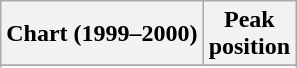<table class="wikitable sortable plainrowheaders" style="text-align:center">
<tr>
<th>Chart (1999–2000)</th>
<th>Peak<br>position</th>
</tr>
<tr>
</tr>
<tr>
</tr>
<tr>
</tr>
<tr>
</tr>
<tr>
</tr>
<tr>
</tr>
<tr>
</tr>
<tr>
</tr>
<tr>
</tr>
<tr>
</tr>
<tr>
</tr>
<tr>
</tr>
<tr>
</tr>
</table>
